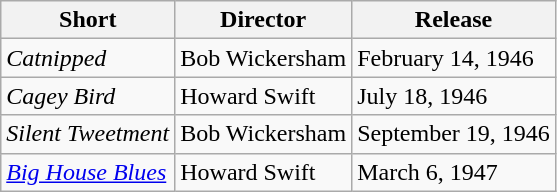<table class="wikitable">
<tr>
<th>Short</th>
<th>Director</th>
<th>Release</th>
</tr>
<tr>
<td><em>Catnipped</em></td>
<td>Bob Wickersham</td>
<td>February 14, 1946</td>
</tr>
<tr>
<td><em>Cagey Bird</em></td>
<td>Howard Swift</td>
<td>July 18, 1946</td>
</tr>
<tr>
<td><em>Silent Tweetment</em></td>
<td>Bob Wickersham</td>
<td>September 19, 1946</td>
</tr>
<tr>
<td><em><a href='#'>Big House Blues</a></em></td>
<td>Howard Swift</td>
<td>March 6, 1947</td>
</tr>
</table>
